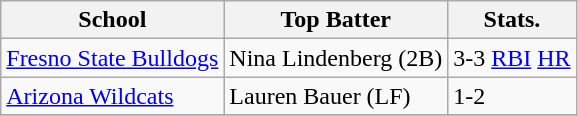<table class="wikitable">
<tr>
<th>School</th>
<th>Top Batter</th>
<th>Stats.</th>
</tr>
<tr>
<td><a href='#'>Fresno State Bulldogs</a></td>
<td>Nina Lindenberg (2B)</td>
<td>3-3 <a href='#'>RBI</a> <a href='#'>HR</a></td>
</tr>
<tr>
<td><a href='#'>Arizona Wildcats</a></td>
<td>Lauren Bauer (LF)</td>
<td>1-2</td>
</tr>
<tr>
</tr>
</table>
